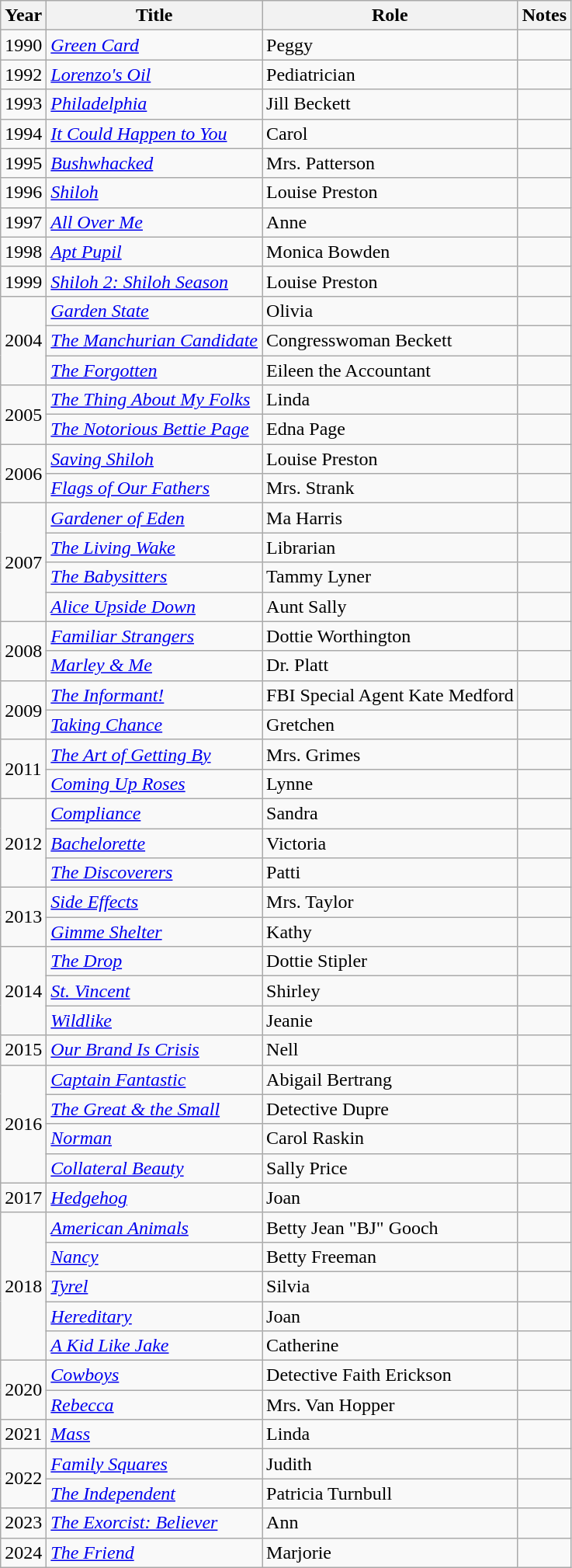<table class="wikitable sortable">
<tr>
<th>Year</th>
<th>Title</th>
<th>Role</th>
<th class="unsortable">Notes</th>
</tr>
<tr>
<td>1990</td>
<td><em><a href='#'>Green Card</a></em></td>
<td>Peggy</td>
<td></td>
</tr>
<tr>
<td>1992</td>
<td><em><a href='#'>Lorenzo's Oil</a></em></td>
<td>Pediatrician</td>
<td></td>
</tr>
<tr>
<td>1993</td>
<td><em><a href='#'>Philadelphia</a></em></td>
<td>Jill Beckett</td>
<td></td>
</tr>
<tr>
<td>1994</td>
<td><em><a href='#'>It Could Happen to You</a></em></td>
<td>Carol</td>
<td></td>
</tr>
<tr>
<td>1995</td>
<td><em><a href='#'>Bushwhacked</a></em></td>
<td>Mrs. Patterson</td>
<td></td>
</tr>
<tr>
<td>1996</td>
<td><em><a href='#'>Shiloh</a></em></td>
<td>Louise Preston</td>
<td></td>
</tr>
<tr>
<td>1997</td>
<td><em><a href='#'>All Over Me</a></em></td>
<td>Anne</td>
<td></td>
</tr>
<tr>
<td>1998</td>
<td><em><a href='#'>Apt Pupil</a></em></td>
<td>Monica Bowden</td>
<td></td>
</tr>
<tr>
<td>1999</td>
<td><em><a href='#'>Shiloh 2: Shiloh Season</a></em></td>
<td>Louise Preston</td>
<td></td>
</tr>
<tr>
<td rowspan=3>2004</td>
<td><em><a href='#'>Garden State</a></em></td>
<td>Olivia</td>
<td></td>
</tr>
<tr>
<td data-sort-value="Manchurian Candidate, The"><em><a href='#'>The Manchurian Candidate</a></em></td>
<td>Congresswoman Beckett</td>
<td></td>
</tr>
<tr>
<td data-sort-value="Forgotten, The"><em><a href='#'>The Forgotten</a></em></td>
<td>Eileen the Accountant</td>
<td></td>
</tr>
<tr>
<td rowspan=2>2005</td>
<td data-sort-value="Thing About My Folks, The"><em><a href='#'>The Thing About My Folks</a></em></td>
<td>Linda</td>
<td></td>
</tr>
<tr>
<td data-sort-value="Notorious Bettie Page, The"><em><a href='#'>The Notorious Bettie Page</a></em></td>
<td>Edna Page</td>
<td></td>
</tr>
<tr>
<td rowspan=2>2006</td>
<td><em><a href='#'>Saving Shiloh</a></em></td>
<td>Louise Preston</td>
<td></td>
</tr>
<tr>
<td><em><a href='#'>Flags of Our Fathers</a></em></td>
<td>Mrs. Strank</td>
<td></td>
</tr>
<tr>
<td rowspan=4>2007</td>
<td><em><a href='#'>Gardener of Eden</a></em></td>
<td>Ma Harris</td>
<td></td>
</tr>
<tr>
<td data-sort-value="Living Wake, The"><em><a href='#'>The Living Wake</a></em></td>
<td>Librarian</td>
<td></td>
</tr>
<tr>
<td data-sort-value="Babysitters, The"><em><a href='#'>The Babysitters</a></em></td>
<td>Tammy Lyner</td>
<td></td>
</tr>
<tr>
<td><em><a href='#'>Alice Upside Down</a></em></td>
<td>Aunt Sally</td>
<td></td>
</tr>
<tr>
<td rowspan=2>2008</td>
<td><em><a href='#'>Familiar Strangers</a></em></td>
<td>Dottie Worthington</td>
<td></td>
</tr>
<tr>
<td><em><a href='#'>Marley & Me</a></em></td>
<td>Dr. Platt</td>
<td></td>
</tr>
<tr>
<td rowspan=2>2009</td>
<td data-sort-value="Informant!, The"><em><a href='#'>The Informant!</a></em></td>
<td>FBI Special Agent Kate Medford</td>
<td></td>
</tr>
<tr>
<td><em><a href='#'>Taking Chance</a></em></td>
<td>Gretchen</td>
<td></td>
</tr>
<tr>
<td rowspan=2>2011</td>
<td data-sort-value="Art of Getting By, The"><em><a href='#'>The Art of Getting By</a></em></td>
<td>Mrs. Grimes</td>
<td></td>
</tr>
<tr>
<td><em><a href='#'>Coming Up Roses</a></em></td>
<td>Lynne</td>
<td></td>
</tr>
<tr>
<td rowspan=3>2012</td>
<td><em><a href='#'>Compliance</a></em></td>
<td>Sandra</td>
<td></td>
</tr>
<tr>
<td><em><a href='#'>Bachelorette</a></em></td>
<td>Victoria</td>
<td></td>
</tr>
<tr>
<td data-sort-value="Discoverers, The"><em><a href='#'>The Discoverers</a></em></td>
<td>Patti</td>
<td></td>
</tr>
<tr>
<td rowspan=2>2013</td>
<td><em><a href='#'>Side Effects</a></em></td>
<td>Mrs. Taylor</td>
<td></td>
</tr>
<tr>
<td><em><a href='#'>Gimme Shelter</a></em></td>
<td>Kathy</td>
<td></td>
</tr>
<tr>
<td rowspan=3>2014</td>
<td data-sort-value="Drop, The"><em><a href='#'>The Drop</a></em></td>
<td>Dottie Stipler</td>
<td></td>
</tr>
<tr>
<td><em><a href='#'>St. Vincent</a></em></td>
<td>Shirley</td>
<td></td>
</tr>
<tr>
<td><em><a href='#'>Wildlike</a></em></td>
<td>Jeanie</td>
<td></td>
</tr>
<tr>
<td>2015</td>
<td><em><a href='#'>Our Brand Is Crisis</a></em></td>
<td>Nell</td>
<td></td>
</tr>
<tr>
<td rowspan=4>2016</td>
<td><em><a href='#'>Captain Fantastic</a></em></td>
<td>Abigail Bertrang</td>
<td></td>
</tr>
<tr>
<td data-sort-value="Great & the Small, The"><em><a href='#'>The Great & the Small</a></em></td>
<td>Detective Dupre</td>
<td></td>
</tr>
<tr>
<td><em><a href='#'>Norman</a></em></td>
<td>Carol Raskin</td>
<td></td>
</tr>
<tr>
<td><em><a href='#'>Collateral Beauty</a></em></td>
<td>Sally Price</td>
<td></td>
</tr>
<tr>
<td>2017</td>
<td><em><a href='#'>Hedgehog</a></em></td>
<td>Joan</td>
<td></td>
</tr>
<tr>
<td rowspan=5>2018</td>
<td><em><a href='#'>American Animals</a></em></td>
<td>Betty Jean "BJ" Gooch</td>
<td></td>
</tr>
<tr>
<td><em><a href='#'>Nancy</a></em></td>
<td>Betty Freeman</td>
<td></td>
</tr>
<tr>
<td><em><a href='#'>Tyrel</a></em></td>
<td>Silvia</td>
<td></td>
</tr>
<tr>
<td><em><a href='#'>Hereditary</a></em></td>
<td>Joan</td>
<td></td>
</tr>
<tr>
<td data-sort-value="Kid Like Jake, A"><em><a href='#'>A Kid Like Jake</a></em></td>
<td>Catherine</td>
<td></td>
</tr>
<tr>
<td rowspan=2>2020</td>
<td><em><a href='#'>Cowboys</a></em></td>
<td>Detective Faith Erickson</td>
<td></td>
</tr>
<tr>
<td><em><a href='#'>Rebecca</a></em></td>
<td>Mrs. Van Hopper</td>
<td></td>
</tr>
<tr>
<td>2021</td>
<td><em><a href='#'>Mass</a></em></td>
<td>Linda</td>
<td></td>
</tr>
<tr>
<td rowspan=2>2022</td>
<td><em><a href='#'>Family Squares</a></em></td>
<td>Judith</td>
<td></td>
</tr>
<tr>
<td data-sort-value="Independent, The"><em><a href='#'>The Independent</a></em></td>
<td>Patricia Turnbull</td>
<td></td>
</tr>
<tr>
<td>2023</td>
<td data-sort-value="Exorcist: Believer, The"><em><a href='#'>The Exorcist: Believer</a></em></td>
<td>Ann</td>
<td></td>
</tr>
<tr>
<td>2024</td>
<td><em><a href='#'>The Friend</a></em></td>
<td>Marjorie</td>
<td></td>
</tr>
</table>
